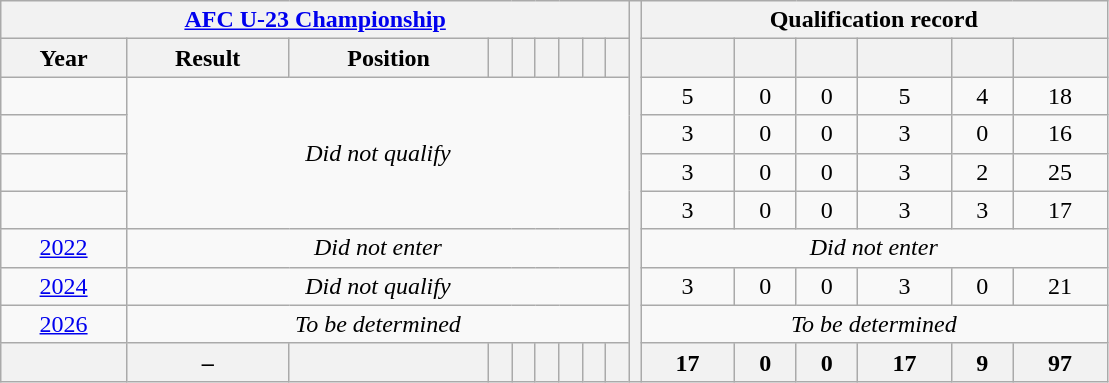<table class="wikitable" style="text-align: center;">
<tr>
<th colspan=9><a href='#'>AFC U-23 Championship</a></th>
<th width=1% rowspan=39></th>
<th colspan=6>Qualification record</th>
</tr>
<tr>
<th>Year</th>
<th>Result</th>
<th>Position</th>
<th></th>
<th></th>
<th></th>
<th></th>
<th></th>
<th></th>
<th></th>
<th></th>
<th></th>
<th></th>
<th></th>
<th></th>
</tr>
<tr>
<td></td>
<td rowspan=4 colspan=8><em>Did not qualify</em></td>
<td>5</td>
<td>0</td>
<td>0</td>
<td>5</td>
<td>4</td>
<td>18</td>
</tr>
<tr>
<td></td>
<td>3</td>
<td>0</td>
<td>0</td>
<td>3</td>
<td>0</td>
<td>16</td>
</tr>
<tr>
<td></td>
<td>3</td>
<td>0</td>
<td>0</td>
<td>3</td>
<td>2</td>
<td>25</td>
</tr>
<tr>
<td></td>
<td>3</td>
<td>0</td>
<td>0</td>
<td>3</td>
<td>3</td>
<td>17</td>
</tr>
<tr>
<td> <a href='#'>2022</a></td>
<td colspan=8><em>Did not enter</em></td>
<td colspan=6><em>Did not enter</em></td>
</tr>
<tr>
<td> <a href='#'>2024</a></td>
<td colspan=8><em>Did not qualify</em></td>
<td>3</td>
<td>0</td>
<td>0</td>
<td>3</td>
<td>0</td>
<td>21</td>
</tr>
<tr>
<td> <a href='#'>2026</a></td>
<td colspan=8><em>To be determined</em></td>
<td colspan=6><em>To be determined</em></td>
</tr>
<tr>
<th></th>
<th>–</th>
<th></th>
<th></th>
<th></th>
<th></th>
<th></th>
<th></th>
<th></th>
<th>17</th>
<th>0</th>
<th>0</th>
<th>17</th>
<th>9</th>
<th>97</th>
</tr>
</table>
